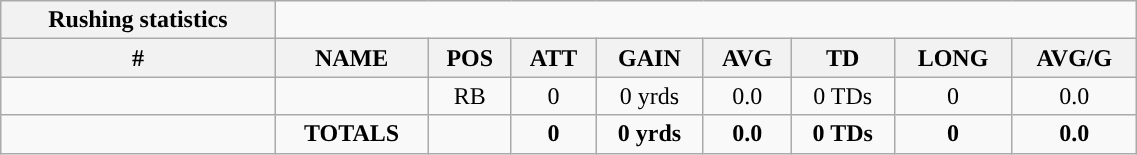<table style="width:60%; text-align:center;" class="wikitable collapsible collapsed">
<tr>
<th style="text-align:center; ">Rushing statistics</th>
</tr>
<tr>
<th>#</th>
<th>NAME</th>
<th>POS</th>
<th>ATT</th>
<th>GAIN</th>
<th>AVG</th>
<th>TD</th>
<th>LONG</th>
<th>AVG/G</th>
</tr>
<tr>
<td></td>
<td></td>
<td>RB</td>
<td>0</td>
<td>0 yrds</td>
<td>0.0</td>
<td>0 TDs</td>
<td>0</td>
<td>0.0</td>
</tr>
<tr>
<td></td>
<td><strong>TOTALS</strong></td>
<td></td>
<td><strong>0</strong></td>
<td><strong>0 yrds</strong></td>
<td><strong>0.0</strong></td>
<td><strong>0 TDs</strong></td>
<td><strong>0</strong></td>
<td><strong>0.0</strong></td>
</tr>
</table>
